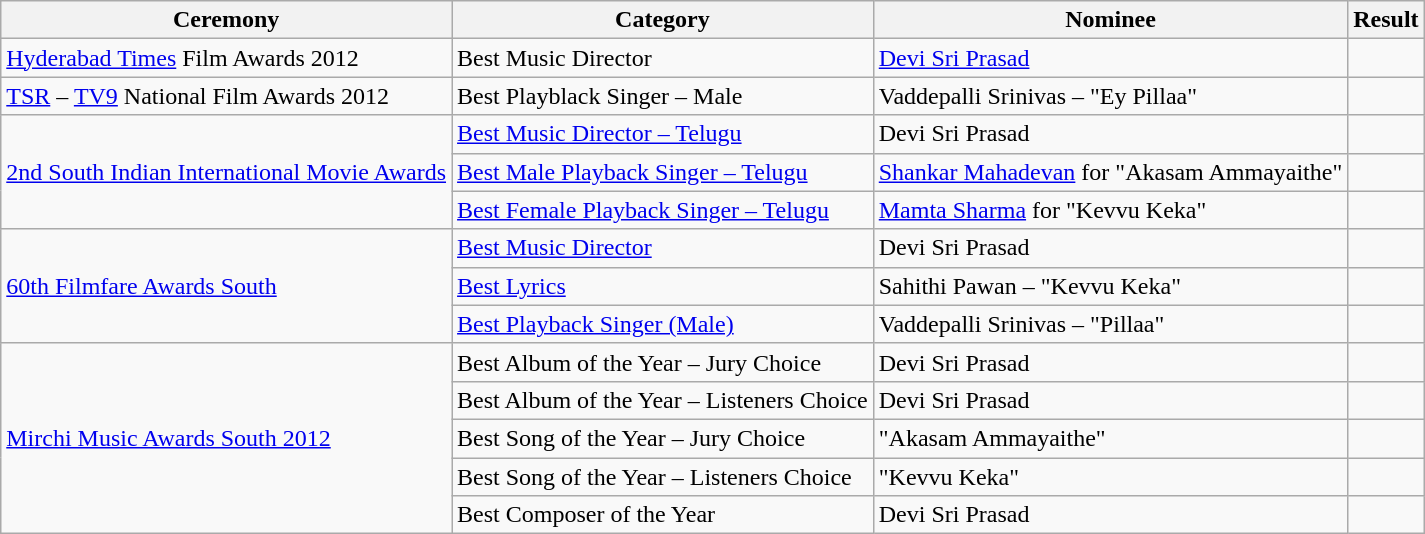<table class="wikitable">
<tr>
<th>Ceremony</th>
<th>Category</th>
<th>Nominee</th>
<th>Result</th>
</tr>
<tr>
<td><a href='#'>Hyderabad Times</a> Film Awards 2012</td>
<td>Best Music Director</td>
<td><a href='#'>Devi Sri Prasad</a></td>
<td></td>
</tr>
<tr>
<td><a href='#'>TSR</a> – <a href='#'>TV9</a> National Film Awards 2012</td>
<td>Best Playblack Singer – Male</td>
<td>Vaddepalli Srinivas – "Ey Pillaa"</td>
<td></td>
</tr>
<tr>
<td rowspan="3"><a href='#'>2nd South Indian International Movie Awards</a></td>
<td><a href='#'>Best Music Director – Telugu</a></td>
<td>Devi Sri Prasad</td>
<td></td>
</tr>
<tr>
<td><a href='#'>Best Male Playback Singer – Telugu</a></td>
<td><a href='#'>Shankar Mahadevan</a> for "Akasam Ammayaithe"</td>
<td></td>
</tr>
<tr>
<td><a href='#'>Best Female Playback Singer – Telugu</a></td>
<td><a href='#'>Mamta Sharma</a> for "Kevvu Keka"</td>
<td></td>
</tr>
<tr>
<td rowspan="3"><a href='#'>60th Filmfare Awards South</a></td>
<td><a href='#'>Best Music Director</a></td>
<td>Devi Sri Prasad</td>
<td></td>
</tr>
<tr>
<td><a href='#'>Best Lyrics</a></td>
<td>Sahithi Pawan – "Kevvu Keka"</td>
<td></td>
</tr>
<tr>
<td><a href='#'>Best Playback Singer (Male)</a></td>
<td>Vaddepalli Srinivas – "Pillaa"</td>
<td></td>
</tr>
<tr>
<td rowspan="5"><a href='#'>Mirchi Music Awards South 2012</a></td>
<td>Best Album of the Year – Jury Choice</td>
<td>Devi Sri Prasad</td>
<td></td>
</tr>
<tr>
<td>Best Album of the Year – Listeners Choice</td>
<td>Devi Sri Prasad</td>
<td></td>
</tr>
<tr>
<td>Best Song of the Year – Jury Choice</td>
<td>"Akasam Ammayaithe"</td>
<td></td>
</tr>
<tr>
<td>Best Song of the Year – Listeners Choice</td>
<td>"Kevvu Keka"</td>
<td></td>
</tr>
<tr>
<td>Best Composer of the Year</td>
<td>Devi Sri Prasad</td>
<td></td>
</tr>
</table>
